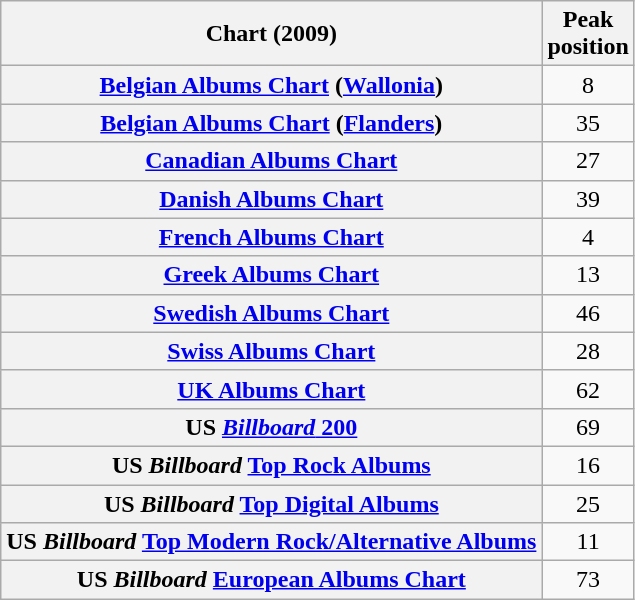<table class="wikitable sortable plainrowheaders" style="text-align:center;">
<tr>
<th>Chart (2009)</th>
<th>Peak<br>position</th>
</tr>
<tr>
<th scope="row"><a href='#'>Belgian Albums Chart</a> (<a href='#'>Wallonia</a>)</th>
<td>8</td>
</tr>
<tr>
<th scope="row"><a href='#'>Belgian Albums Chart</a> (<a href='#'>Flanders</a>)</th>
<td>35</td>
</tr>
<tr>
<th scope="row"><a href='#'>Canadian Albums Chart</a></th>
<td>27</td>
</tr>
<tr>
<th scope="row"><a href='#'>Danish Albums Chart</a></th>
<td>39</td>
</tr>
<tr>
<th scope="row"><a href='#'>French Albums Chart</a></th>
<td>4</td>
</tr>
<tr>
<th scope="row"><a href='#'>Greek Albums Chart</a></th>
<td>13</td>
</tr>
<tr>
<th scope="row"><a href='#'>Swedish Albums Chart</a></th>
<td>46</td>
</tr>
<tr>
<th scope="row"><a href='#'>Swiss Albums Chart</a></th>
<td>28</td>
</tr>
<tr>
<th scope="row"><a href='#'>UK Albums Chart</a></th>
<td>62</td>
</tr>
<tr>
<th scope="row">US <a href='#'><em>Billboard</em> 200</a></th>
<td>69</td>
</tr>
<tr>
<th scope="row">US <em>Billboard</em> <a href='#'>Top Rock Albums</a></th>
<td>16</td>
</tr>
<tr>
<th scope="row">US <em>Billboard</em> <a href='#'>Top Digital Albums</a></th>
<td>25</td>
</tr>
<tr>
<th scope="row">US <em>Billboard</em> <a href='#'>Top Modern Rock/Alternative Albums</a></th>
<td>11</td>
</tr>
<tr>
<th scope="row">US <em>Billboard</em> <a href='#'>European Albums Chart</a></th>
<td>73</td>
</tr>
</table>
